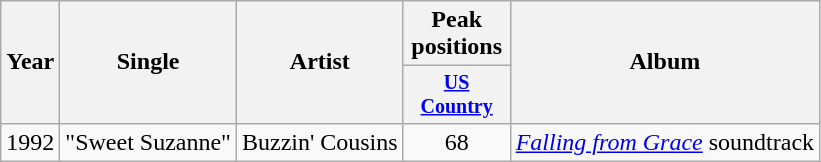<table class="wikitable" style="text-align:center;">
<tr>
<th rowspan="2">Year</th>
<th rowspan="2">Single</th>
<th rowspan="2">Artist</th>
<th>Peak positions</th>
<th rowspan="2">Album</th>
</tr>
<tr style="font-size:smaller;">
<th style="width:65px;"><a href='#'>US Country</a></th>
</tr>
<tr>
<td>1992</td>
<td style="text-align:left;">"Sweet Suzanne"</td>
<td>Buzzin' Cousins</td>
<td>68</td>
<td style="text-align:left;"><em><a href='#'>Falling from Grace</a></em> soundtrack</td>
</tr>
</table>
